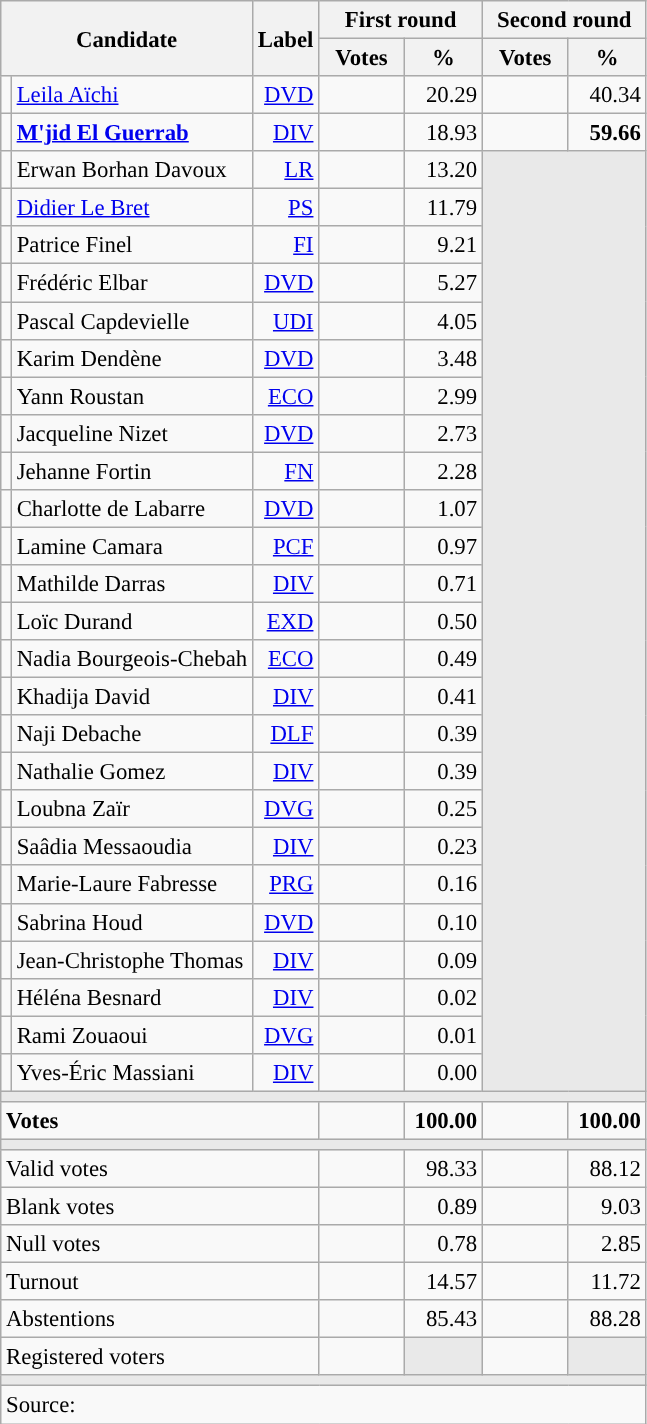<table class="wikitable" style="text-align:right;font-size:95%;">
<tr>
<th rowspan="2" colspan="2">Candidate</th>
<th rowspan="2">Label</th>
<th colspan="2">First round</th>
<th colspan="2">Second round</th>
</tr>
<tr>
<th style="width:50px;">Votes</th>
<th style="width:45px;">%</th>
<th style="width:50px;">Votes</th>
<th style="width:45px;">%</th>
</tr>
<tr>
<td style="color:inherit;background:"></td>
<td style="text-align:left;"><a href='#'>Leila Aïchi</a></td>
<td><a href='#'>DVD</a></td>
<td></td>
<td>20.29</td>
<td></td>
<td>40.34</td>
</tr>
<tr>
<td style="color:inherit;background:"></td>
<td style="text-align:left;"><strong><a href='#'>M'jid El Guerrab</a></strong></td>
<td><a href='#'>DIV</a></td>
<td></td>
<td>18.93</td>
<td><strong></strong></td>
<td><strong>59.66</strong></td>
</tr>
<tr>
<td style="color:inherit;background:"></td>
<td style="text-align:left;">Erwan Borhan Davoux</td>
<td><a href='#'>LR</a></td>
<td></td>
<td>13.20</td>
<td colspan="2" rowspan="25" style="background:#E9E9E9;"></td>
</tr>
<tr>
<td style="color:inherit;background:"></td>
<td style="text-align:left;"><a href='#'>Didier Le Bret</a></td>
<td><a href='#'>PS</a></td>
<td></td>
<td>11.79</td>
</tr>
<tr>
<td style="color:inherit;background:"></td>
<td style="text-align:left;">Patrice Finel</td>
<td><a href='#'>FI</a></td>
<td></td>
<td>9.21</td>
</tr>
<tr>
<td style="color:inherit;background:"></td>
<td style="text-align:left;">Frédéric Elbar</td>
<td><a href='#'>DVD</a></td>
<td></td>
<td>5.27</td>
</tr>
<tr>
<td style="color:inherit;background:"></td>
<td style="text-align:left;">Pascal Capdevielle</td>
<td><a href='#'>UDI</a></td>
<td></td>
<td>4.05</td>
</tr>
<tr>
<td style="color:inherit;background:"></td>
<td style="text-align:left;">Karim Dendène</td>
<td><a href='#'>DVD</a></td>
<td></td>
<td>3.48</td>
</tr>
<tr>
<td style="color:inherit;background:"></td>
<td style="text-align:left;">Yann Roustan</td>
<td><a href='#'>ECO</a></td>
<td></td>
<td>2.99</td>
</tr>
<tr>
<td style="color:inherit;background:"></td>
<td style="text-align:left;">Jacqueline Nizet</td>
<td><a href='#'>DVD</a></td>
<td></td>
<td>2.73</td>
</tr>
<tr>
<td style="color:inherit;background:"></td>
<td style="text-align:left;">Jehanne Fortin</td>
<td><a href='#'>FN</a></td>
<td></td>
<td>2.28</td>
</tr>
<tr>
<td style="color:inherit;background:"></td>
<td style="text-align:left;">Charlotte de Labarre</td>
<td><a href='#'>DVD</a></td>
<td></td>
<td>1.07</td>
</tr>
<tr>
<td style="color:inherit;background:"></td>
<td style="text-align:left;">Lamine Camara</td>
<td><a href='#'>PCF</a></td>
<td></td>
<td>0.97</td>
</tr>
<tr>
<td style="color:inherit;background:"></td>
<td style="text-align:left;">Mathilde Darras</td>
<td><a href='#'>DIV</a></td>
<td></td>
<td>0.71</td>
</tr>
<tr>
<td style="color:inherit;background:"></td>
<td style="text-align:left;">Loïc Durand</td>
<td><a href='#'>EXD</a></td>
<td></td>
<td>0.50</td>
</tr>
<tr>
<td style="color:inherit;background:"></td>
<td style="text-align:left;">Nadia Bourgeois-Chebah</td>
<td><a href='#'>ECO</a></td>
<td></td>
<td>0.49</td>
</tr>
<tr>
<td style="color:inherit;background:"></td>
<td style="text-align:left;">Khadija David</td>
<td><a href='#'>DIV</a></td>
<td></td>
<td>0.41</td>
</tr>
<tr>
<td style="color:inherit;background:"></td>
<td style="text-align:left;">Naji Debache</td>
<td><a href='#'>DLF</a></td>
<td></td>
<td>0.39</td>
</tr>
<tr>
<td style="color:inherit;background:"></td>
<td style="text-align:left;">Nathalie Gomez</td>
<td><a href='#'>DIV</a></td>
<td></td>
<td>0.39</td>
</tr>
<tr>
<td style="color:inherit;background:"></td>
<td style="text-align:left;">Loubna Zaïr</td>
<td><a href='#'>DVG</a></td>
<td></td>
<td>0.25</td>
</tr>
<tr>
<td style="color:inherit;background:"></td>
<td style="text-align:left;">Saâdia Messaoudia</td>
<td><a href='#'>DIV</a></td>
<td></td>
<td>0.23</td>
</tr>
<tr>
<td style="color:inherit;background:"></td>
<td style="text-align:left;">Marie-Laure Fabresse</td>
<td><a href='#'>PRG</a></td>
<td></td>
<td>0.16</td>
</tr>
<tr>
<td style="color:inherit;background:"></td>
<td style="text-align:left;">Sabrina Houd</td>
<td><a href='#'>DVD</a></td>
<td></td>
<td>0.10</td>
</tr>
<tr>
<td style="color:inherit;background:"></td>
<td style="text-align:left;">Jean-Christophe Thomas</td>
<td><a href='#'>DIV</a></td>
<td></td>
<td>0.09</td>
</tr>
<tr>
<td style="color:inherit;background:"></td>
<td style="text-align:left;">Héléna Besnard</td>
<td><a href='#'>DIV</a></td>
<td></td>
<td>0.02</td>
</tr>
<tr>
<td style="color:inherit;background:"></td>
<td style="text-align:left;">Rami Zouaoui</td>
<td><a href='#'>DVG</a></td>
<td></td>
<td>0.01</td>
</tr>
<tr>
<td style="color:inherit;background:"></td>
<td style="text-align:left;">Yves-Éric Massiani</td>
<td><a href='#'>DIV</a></td>
<td></td>
<td>0.00</td>
</tr>
<tr>
<td colspan="7" style="background:#E9E9E9;"></td>
</tr>
<tr style="font-weight:bold;">
<td colspan="3" style="text-align:left;">Votes</td>
<td></td>
<td>100.00</td>
<td></td>
<td>100.00</td>
</tr>
<tr>
<td colspan="7" style="background:#E9E9E9;"></td>
</tr>
<tr>
<td colspan="3" style="text-align:left;">Valid votes</td>
<td></td>
<td>98.33</td>
<td></td>
<td>88.12</td>
</tr>
<tr>
<td colspan="3" style="text-align:left;">Blank votes</td>
<td></td>
<td>0.89</td>
<td></td>
<td>9.03</td>
</tr>
<tr>
<td colspan="3" style="text-align:left;">Null votes</td>
<td></td>
<td>0.78</td>
<td></td>
<td>2.85</td>
</tr>
<tr>
<td colspan="3" style="text-align:left;">Turnout</td>
<td></td>
<td>14.57</td>
<td></td>
<td>11.72</td>
</tr>
<tr>
<td colspan="3" style="text-align:left;">Abstentions</td>
<td></td>
<td>85.43</td>
<td></td>
<td>88.28</td>
</tr>
<tr>
<td colspan="3" style="text-align:left;">Registered voters</td>
<td></td>
<td style="background:#E9E9E9;"></td>
<td></td>
<td style="background:#E9E9E9;"></td>
</tr>
<tr>
<td colspan="7" style="background:#E9E9E9;"></td>
</tr>
<tr>
<td colspan="7" style="text-align:left;">Source: </td>
</tr>
</table>
